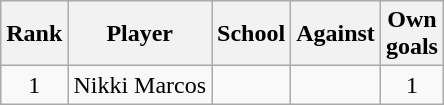<table class="wikitable" style="text-align:center">
<tr>
<th>Rank</th>
<th>Player</th>
<th>School</th>
<th>Against</th>
<th>Own<br>goals</th>
</tr>
<tr>
<td>1</td>
<td align="left"> Nikki Marcos</td>
<td align="left"></td>
<td align="left"></td>
<td>1</td>
</tr>
</table>
